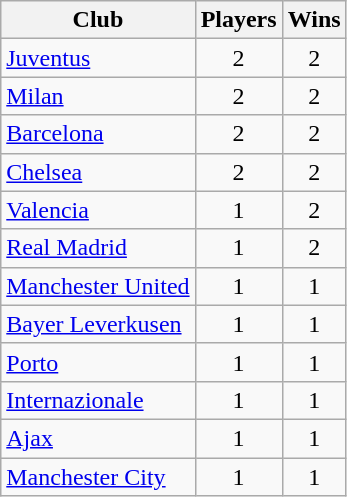<table class="wikitable">
<tr>
<th>Club</th>
<th>Players</th>
<th>Wins</th>
</tr>
<tr>
<td> <a href='#'>Juventus</a></td>
<td align=center>2</td>
<td align=center>2</td>
</tr>
<tr>
<td> <a href='#'>Milan</a></td>
<td align=center>2</td>
<td align=center>2</td>
</tr>
<tr>
<td> <a href='#'>Barcelona</a></td>
<td align=center>2</td>
<td align=center>2</td>
</tr>
<tr>
<td> <a href='#'>Chelsea</a></td>
<td align=center>2</td>
<td align=center>2</td>
</tr>
<tr>
<td> <a href='#'>Valencia</a></td>
<td align=center>1</td>
<td align=center>2</td>
</tr>
<tr>
<td> <a href='#'>Real Madrid</a></td>
<td align=center>1</td>
<td align=center>2</td>
</tr>
<tr>
<td> <a href='#'>Manchester United</a></td>
<td align=center>1</td>
<td align=center>1</td>
</tr>
<tr>
<td> <a href='#'>Bayer Leverkusen</a></td>
<td align=center>1</td>
<td align=center>1</td>
</tr>
<tr>
<td> <a href='#'>Porto</a></td>
<td align=center>1</td>
<td align=center>1</td>
</tr>
<tr>
<td> <a href='#'>Internazionale</a></td>
<td align=center>1</td>
<td align=center>1</td>
</tr>
<tr>
<td> <a href='#'>Ajax</a></td>
<td align=center>1</td>
<td align=center>1</td>
</tr>
<tr>
<td> <a href='#'>Manchester City</a></td>
<td align=center>1</td>
<td align=center>1</td>
</tr>
</table>
